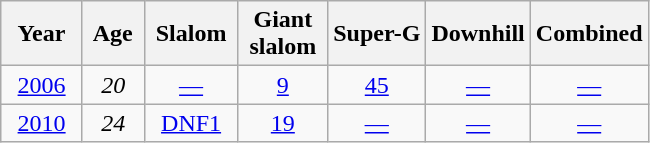<table class=wikitable style="text-align:center">
<tr>
<th>  Year  </th>
<th> Age </th>
<th> Slalom </th>
<th> Giant <br> slalom </th>
<th>Super-G</th>
<th>Downhill</th>
<th>Combined</th>
</tr>
<tr>
<td><a href='#'>2006</a></td>
<td><em>20</em></td>
<td><a href='#'>—</a></td>
<td><a href='#'>9</a></td>
<td><a href='#'>45</a></td>
<td><a href='#'>—</a></td>
<td><a href='#'>—</a></td>
</tr>
<tr>
<td><a href='#'>2010</a></td>
<td><em>24</em></td>
<td><a href='#'>DNF1</a></td>
<td><a href='#'>19</a></td>
<td><a href='#'>—</a></td>
<td><a href='#'>—</a></td>
<td><a href='#'>—</a></td>
</tr>
</table>
